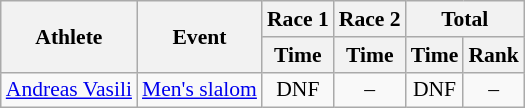<table class="wikitable" style="font-size:90%">
<tr>
<th rowspan="2">Athlete</th>
<th rowspan="2">Event</th>
<th>Race 1</th>
<th>Race 2</th>
<th colspan="2">Total</th>
</tr>
<tr>
<th>Time</th>
<th>Time</th>
<th>Time</th>
<th>Rank</th>
</tr>
<tr>
<td><a href='#'>Andreas Vasili</a></td>
<td><a href='#'>Men's slalom</a></td>
<td align="center">DNF</td>
<td align="center">–</td>
<td align="center">DNF</td>
<td align="center">–</td>
</tr>
</table>
